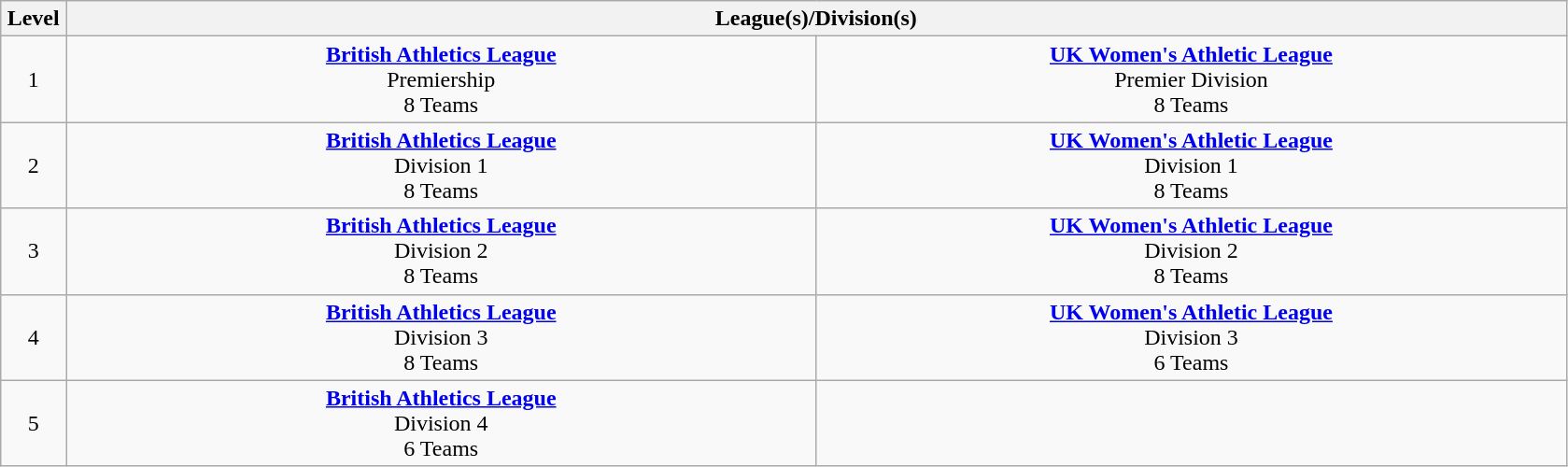<table class="wikitable" style="text-align: center;">
<tr>
<th colspan="1" width="4%">Level</th>
<th colspan="2" width="96%">League(s)/Division(s)</th>
</tr>
<tr>
<td colspan="1" width="4%">1</td>
<td colspan="1" width="46%"><strong><a href='#'>British Athletics League</a></strong><br> Premiership <br> 8 Teams</td>
<td colspan="1" width="46%"><strong><a href='#'>UK Women's Athletic League</a></strong><br> Premier Division <br> 8 Teams</td>
</tr>
<tr>
<td colspan="1" width="4%">2</td>
<td colspan="1" width="46%"><strong><a href='#'>British Athletics League</a></strong><br> Division 1 <br> 8 Teams</td>
<td colspan="1" width="46%"><strong><a href='#'>UK Women's Athletic League</a></strong><br> Division 1 <br> 8 Teams</td>
</tr>
<tr>
<td colspan="1" width="4%">3</td>
<td colspan="1" width="46%"><strong><a href='#'>British Athletics League</a></strong><br> Division 2 <br> 8 Teams</td>
<td colspan="1" width="46%"><strong><a href='#'>UK Women's Athletic League</a></strong><br> Division 2 <br> 8 Teams</td>
</tr>
<tr>
<td colspan="1" width="4%">4</td>
<td colspan="1" width="46%"><strong><a href='#'>British Athletics League</a></strong><br> Division 3 <br> 8 Teams</td>
<td colspan="1" width="46%"><strong><a href='#'>UK Women's Athletic League</a></strong><br> Division 3 <br> 6 Teams</td>
</tr>
<tr>
<td colspan="1" width="4%">5</td>
<td colspan="1" width="46%"><strong><a href='#'>British Athletics League</a></strong><br> Division 4 <br> 6 Teams</td>
<td colspan="1" width="46%"></td>
</tr>
</table>
